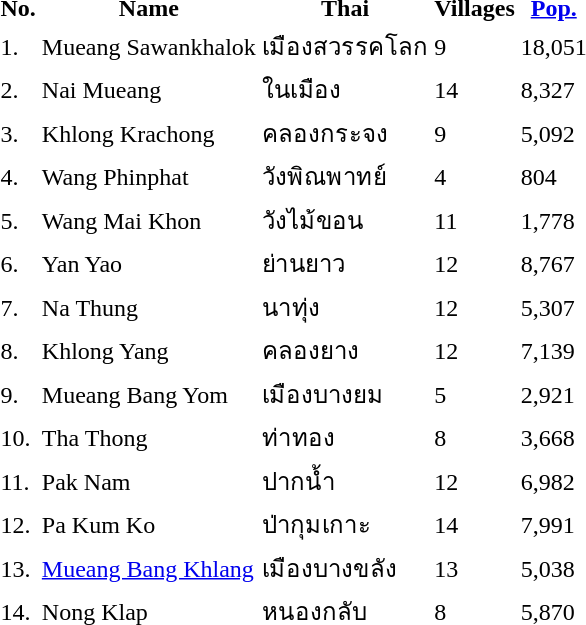<table>
<tr>
<th>No.</th>
<th>Name</th>
<th>Thai</th>
<th>Villages</th>
<th><a href='#'>Pop.</a></th>
</tr>
<tr>
<td>1.</td>
<td>Mueang Sawankhalok</td>
<td>เมืองสวรรคโลก</td>
<td>9</td>
<td>18,051</td>
</tr>
<tr>
<td>2.</td>
<td>Nai Mueang</td>
<td>ในเมือง</td>
<td>14</td>
<td>8,327</td>
</tr>
<tr>
<td>3.</td>
<td>Khlong Krachong</td>
<td>คลองกระจง</td>
<td>9</td>
<td>5,092</td>
</tr>
<tr>
<td>4.</td>
<td>Wang Phinphat</td>
<td>วังพิณพาทย์</td>
<td>4</td>
<td>804</td>
</tr>
<tr>
<td>5.</td>
<td>Wang Mai Khon</td>
<td>วังไม้ขอน</td>
<td>11</td>
<td>1,778</td>
</tr>
<tr>
<td>6.</td>
<td>Yan Yao</td>
<td>ย่านยาว</td>
<td>12</td>
<td>8,767</td>
</tr>
<tr>
<td>7.</td>
<td>Na Thung</td>
<td>นาทุ่ง</td>
<td>12</td>
<td>5,307</td>
</tr>
<tr>
<td>8.</td>
<td>Khlong Yang</td>
<td>คลองยาง</td>
<td>12</td>
<td>7,139</td>
</tr>
<tr>
<td>9.</td>
<td>Mueang Bang Yom</td>
<td>เมืองบางยม</td>
<td>5</td>
<td>2,921</td>
</tr>
<tr>
<td>10.</td>
<td>Tha Thong</td>
<td>ท่าทอง</td>
<td>8</td>
<td>3,668</td>
</tr>
<tr>
<td>11.</td>
<td>Pak Nam</td>
<td>ปากน้ำ</td>
<td>12</td>
<td>6,982</td>
</tr>
<tr>
<td>12.</td>
<td>Pa Kum Ko</td>
<td>ป่ากุมเกาะ</td>
<td>14</td>
<td>7,991</td>
</tr>
<tr>
<td>13.</td>
<td><a href='#'>Mueang Bang Khlang</a></td>
<td>เมืองบางขลัง</td>
<td>13</td>
<td>5,038</td>
</tr>
<tr>
<td>14.</td>
<td>Nong Klap</td>
<td>หนองกลับ</td>
<td>8</td>
<td>5,870</td>
</tr>
</table>
